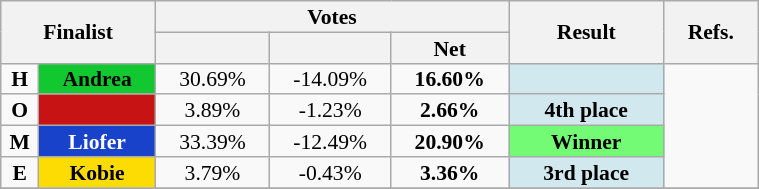<table class="wikitable" style="text-align:center; font-size:90%; line-height:14px;" width="40%">
<tr>
<th colspan="2" rowspan="2" width="10%">Finalist</th>
<th colspan="3" width="15%">Votes</th>
<th rowspan="2" width="10%">Result</th>
<th rowspan="2" width="05%">Refs.</th>
</tr>
<tr>
<th width="05%"></th>
<th width="05%"></th>
<th width="05%">Net</th>
</tr>
<tr>
<td width="01%"><strong>H</strong></td>
<td style="background:#11C830;" width="05%"><strong>Andrea</strong></td>
<td>30.69%</td>
<td>-14.09%</td>
<td><strong>16.60%</strong></td>
<td style="background:#D1E8EF;"></td>
<td rowspan="4"></td>
</tr>
<tr>
<td><strong>O</strong></td>
<td width="05%" style="background:#C71314; color:white;"></td>
<td>3.89%</td>
<td>-1.23%</td>
<td><strong>2.66%</strong></td>
<td style="background:#D1E8EF;"><strong>4th place</strong></td>
</tr>
<tr>
<td><strong>M</strong></td>
<td width="05%" style="background:#1842CA; color:white;"><strong>Liofer</strong></td>
<td>33.39%</td>
<td>-12.49%</td>
<td><strong>20.90%</strong></td>
<td style="background:#73FB76;"><strong>Winner</strong></td>
</tr>
<tr>
<td><strong>E</strong></td>
<td width="05%" style="background:#FDDC03;"><strong>Kobie</strong></td>
<td>3.79%</td>
<td>-0.43%</td>
<td><strong>3.36%</strong></td>
<td style="background:#D1E8EF;"><strong>3rd place</strong></td>
</tr>
<tr>
</tr>
</table>
